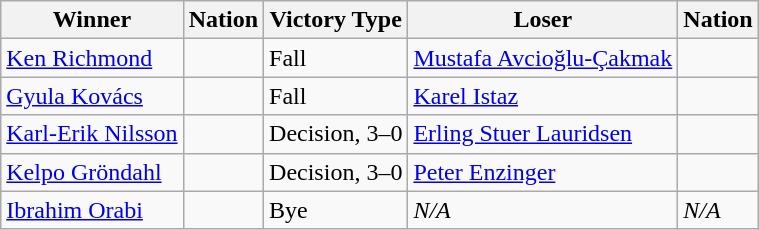<table class="wikitable sortable" style="text-align:left;">
<tr>
<th>Winner</th>
<th>Nation</th>
<th>Victory Type</th>
<th>Loser</th>
<th>Nation</th>
</tr>
<tr>
<td><a href='#'>Ken Richmond</a></td>
<td></td>
<td>Fall</td>
<td><a href='#'>Mustafa Avcioğlu-Çakmak</a></td>
<td></td>
</tr>
<tr>
<td><a href='#'>Gyula Kovács</a></td>
<td></td>
<td>Fall</td>
<td><a href='#'>Karel Istaz</a></td>
<td></td>
</tr>
<tr>
<td><a href='#'>Karl-Erik Nilsson</a></td>
<td></td>
<td>Decision, 3–0</td>
<td><a href='#'>Erling Stuer Lauridsen</a></td>
<td></td>
</tr>
<tr>
<td><a href='#'>Kelpo Gröndahl</a></td>
<td></td>
<td>Decision, 3–0</td>
<td><a href='#'>Peter Enzinger</a></td>
<td></td>
</tr>
<tr>
<td><a href='#'>Ibrahim Orabi</a></td>
<td></td>
<td>Bye</td>
<td><em>N/A</em></td>
<td><em>N/A</em></td>
</tr>
</table>
